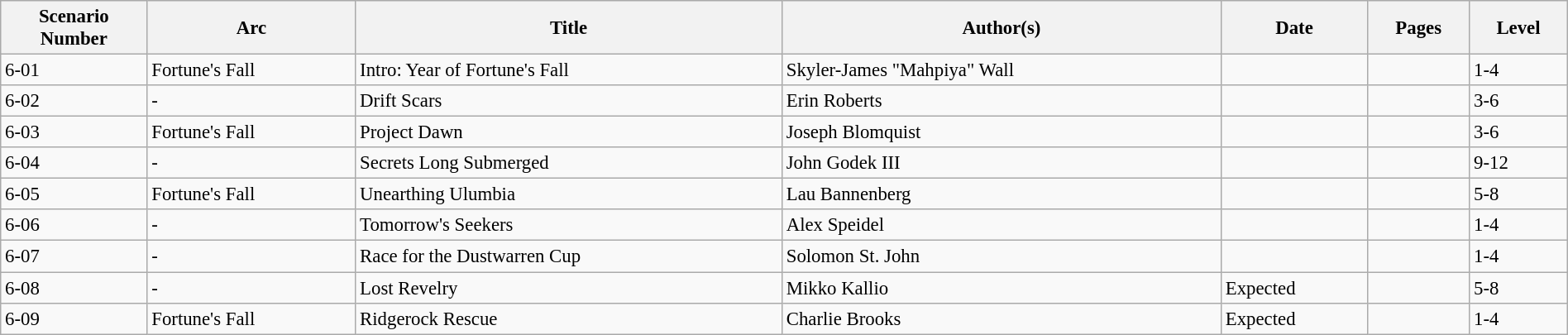<table class="wikitable sortable" style="width:100%; font-size:95%; border:1">
<tr>
<th>Scenario<br>Number</th>
<th>Arc</th>
<th>Title</th>
<th>Author(s)</th>
<th>Date</th>
<th>Pages</th>
<th>Level</th>
</tr>
<tr>
<td>6-01</td>
<td>Fortune's Fall</td>
<td>Intro: Year of Fortune's Fall</td>
<td>Skyler-James "Mahpiya" Wall</td>
<td></td>
<td></td>
<td>1-4</td>
</tr>
<tr>
<td>6-02</td>
<td>-</td>
<td>Drift Scars</td>
<td>Erin Roberts</td>
<td></td>
<td></td>
<td>3-6</td>
</tr>
<tr>
<td>6-03</td>
<td>Fortune's Fall</td>
<td>Project Dawn</td>
<td>Joseph Blomquist</td>
<td></td>
<td></td>
<td>3-6</td>
</tr>
<tr>
<td>6-04</td>
<td>-</td>
<td>Secrets Long Submerged</td>
<td>John Godek III</td>
<td></td>
<td></td>
<td>9-12</td>
</tr>
<tr>
<td>6-05</td>
<td>Fortune's Fall</td>
<td>Unearthing Ulumbia</td>
<td>Lau Bannenberg</td>
<td></td>
<td></td>
<td>5-8</td>
</tr>
<tr>
<td>6-06</td>
<td>-</td>
<td>Tomorrow's Seekers</td>
<td>Alex Speidel</td>
<td></td>
<td></td>
<td>1-4</td>
</tr>
<tr>
<td>6-07</td>
<td>-</td>
<td>Race for the Dustwarren Cup</td>
<td>Solomon St. John</td>
<td></td>
<td></td>
<td>1-4</td>
</tr>
<tr>
<td>6-08</td>
<td>-</td>
<td>Lost Revelry</td>
<td>Mikko Kallio</td>
<td>Expected </td>
<td></td>
<td>5-8</td>
</tr>
<tr>
<td>6-09</td>
<td>Fortune's Fall</td>
<td>Ridgerock Rescue</td>
<td>Charlie Brooks</td>
<td>Expected </td>
<td></td>
<td>1-4</td>
</tr>
</table>
